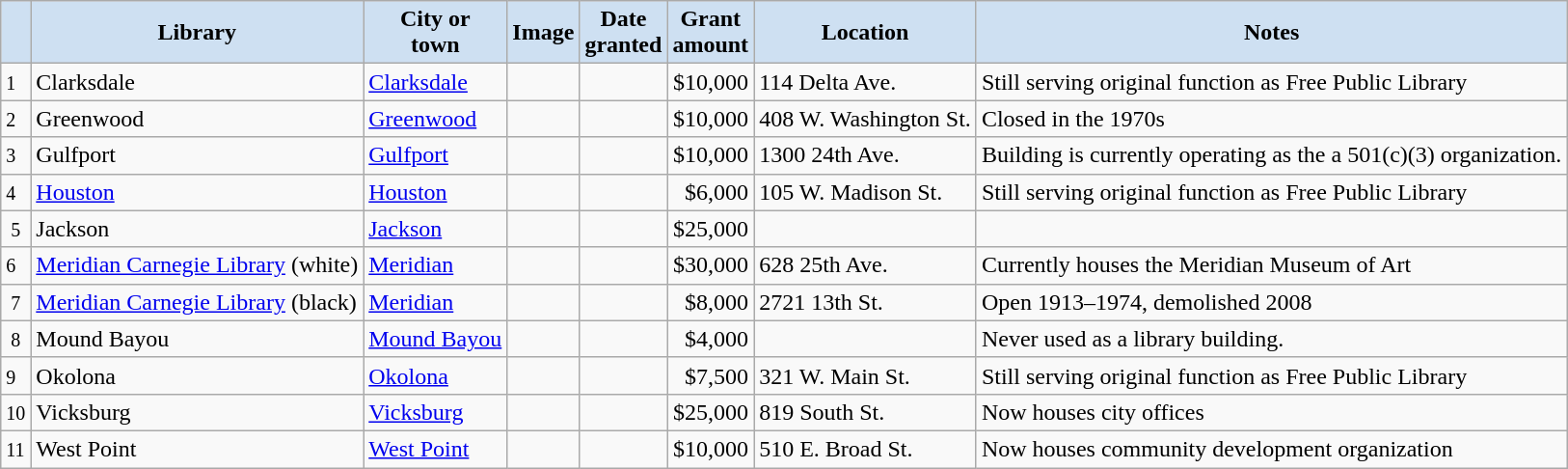<table class="wikitable sortable" align="center">
<tr>
<th style="background-color:#CEE0F2;"></th>
<th style="background-color:#CEE0F2;">Library</th>
<th style="background-color:#CEE0F2;">City or<br>town</th>
<th style="background-color:#CEE0F2;" class="unsortable">Image</th>
<th style="background-color:#CEE0F2;">Date<br>granted</th>
<th style="background-color:#CEE0F2;">Grant<br>amount</th>
<th style="background-color:#CEE0F2;">Location</th>
<th style="background-color:#CEE0F2;" class="unsortable">Notes</th>
</tr>
<tr ->
<td><small>1</small></td>
<td>Clarksdale</td>
<td><a href='#'>Clarksdale</a></td>
<td></td>
<td></td>
<td align=right>$10,000</td>
<td>114 Delta Ave.</td>
<td>Still serving original function as Free Public Library</td>
</tr>
<tr ->
<td><small>2</small></td>
<td>Greenwood</td>
<td><a href='#'>Greenwood</a></td>
<td></td>
<td></td>
<td align=right>$10,000</td>
<td>408 W. Washington St.</td>
<td>Closed in the 1970s</td>
</tr>
<tr ->
<td><small>3</small></td>
<td>Gulfport</td>
<td><a href='#'>Gulfport</a></td>
<td></td>
<td></td>
<td align=right>$10,000</td>
<td>1300 24th Ave.</td>
<td>Building is currently operating as the  a 501(c)(3) organization.</td>
</tr>
<tr ->
<td><small>4</small></td>
<td><a href='#'>Houston</a></td>
<td><a href='#'>Houston</a></td>
<td></td>
<td></td>
<td align=right>$6,000</td>
<td>105 W. Madison St.<br><small></small></td>
<td>Still serving original function as Free Public Library</td>
</tr>
<tr ->
<td align=center><small>5</small></td>
<td>Jackson</td>
<td><a href='#'>Jackson</a></td>
<td></td>
<td></td>
<td align=right>$25,000</td>
<td></td>
<td></td>
</tr>
<tr ->
<td><small>6</small></td>
<td><a href='#'>Meridian Carnegie Library</a> (white)</td>
<td><a href='#'>Meridian</a></td>
<td></td>
<td></td>
<td align=right>$30,000</td>
<td>628 25th Ave.<br><small></small></td>
<td>Currently houses the Meridian Museum of Art</td>
</tr>
<tr ->
<td align=center><small>7</small></td>
<td><a href='#'>Meridian Carnegie Library</a> (black)</td>
<td><a href='#'>Meridian</a></td>
<td></td>
<td></td>
<td align=right>$8,000</td>
<td>2721 13th St.<br><small></small></td>
<td>Open 1913–1974, demolished 2008</td>
</tr>
<tr ->
<td align=center><small>8</small></td>
<td>Mound Bayou</td>
<td><a href='#'>Mound Bayou</a></td>
<td></td>
<td></td>
<td align=right>$4,000</td>
<td></td>
<td>Never used as a library building.</td>
</tr>
<tr ->
<td><small>9</small></td>
<td>Okolona</td>
<td><a href='#'>Okolona</a></td>
<td></td>
<td></td>
<td align=right>$7,500</td>
<td>321 W. Main St.</td>
<td>Still serving original function as Free Public Library</td>
</tr>
<tr ->
<td><small>10</small></td>
<td>Vicksburg</td>
<td><a href='#'>Vicksburg</a></td>
<td></td>
<td></td>
<td align=right>$25,000</td>
<td>819 South St.<br><small></small></td>
<td>Now houses city offices</td>
</tr>
<tr ->
<td><small>11</small></td>
<td>West Point</td>
<td><a href='#'>West Point</a></td>
<td></td>
<td></td>
<td align=right>$10,000</td>
<td>510 E. Broad St.</td>
<td>Now houses community development organization</td>
</tr>
</table>
